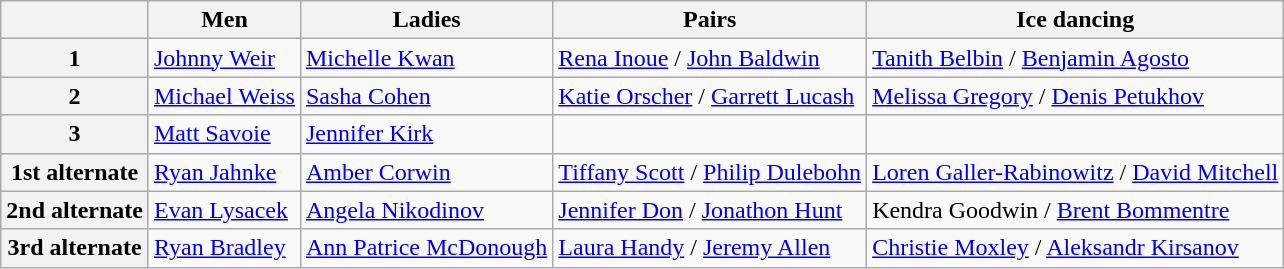<table class="wikitable">
<tr>
<th></th>
<th>Men</th>
<th>Ladies</th>
<th>Pairs</th>
<th>Ice dancing</th>
</tr>
<tr>
<th>1</th>
<td><a href='#'>Johnny Weir</a></td>
<td><a href='#'>Michelle Kwan</a></td>
<td><a href='#'>Rena Inoue</a> / <a href='#'>John Baldwin</a></td>
<td><a href='#'>Tanith Belbin</a> / <a href='#'>Benjamin Agosto</a></td>
</tr>
<tr>
<th>2</th>
<td><a href='#'>Michael Weiss</a></td>
<td><a href='#'>Sasha Cohen</a></td>
<td><a href='#'>Katie Orscher</a> / <a href='#'>Garrett Lucash</a></td>
<td><a href='#'>Melissa Gregory</a> / <a href='#'>Denis Petukhov</a></td>
</tr>
<tr>
<th>3</th>
<td><a href='#'>Matt Savoie</a></td>
<td><a href='#'>Jennifer Kirk</a></td>
<td></td>
<td></td>
</tr>
<tr>
<th>1st alternate</th>
<td><a href='#'>Ryan Jahnke</a></td>
<td><a href='#'>Amber Corwin</a></td>
<td><a href='#'>Tiffany Scott</a> / <a href='#'>Philip Dulebohn</a></td>
<td><a href='#'>Loren Galler-Rabinowitz</a> / <a href='#'>David Mitchell</a></td>
</tr>
<tr>
<th>2nd alternate</th>
<td><a href='#'>Evan Lysacek</a></td>
<td><a href='#'>Angela Nikodinov</a></td>
<td><a href='#'>Jennifer Don</a> / <a href='#'>Jonathon Hunt</a></td>
<td>Kendra Goodwin / <a href='#'>Brent Bommentre</a></td>
</tr>
<tr>
<th>3rd alternate</th>
<td><a href='#'>Ryan Bradley</a></td>
<td><a href='#'>Ann Patrice McDonough</a></td>
<td><a href='#'>Laura Handy</a> / <a href='#'>Jeremy Allen</a></td>
<td><a href='#'>Christie Moxley</a> / <a href='#'>Aleksandr Kirsanov</a></td>
</tr>
</table>
